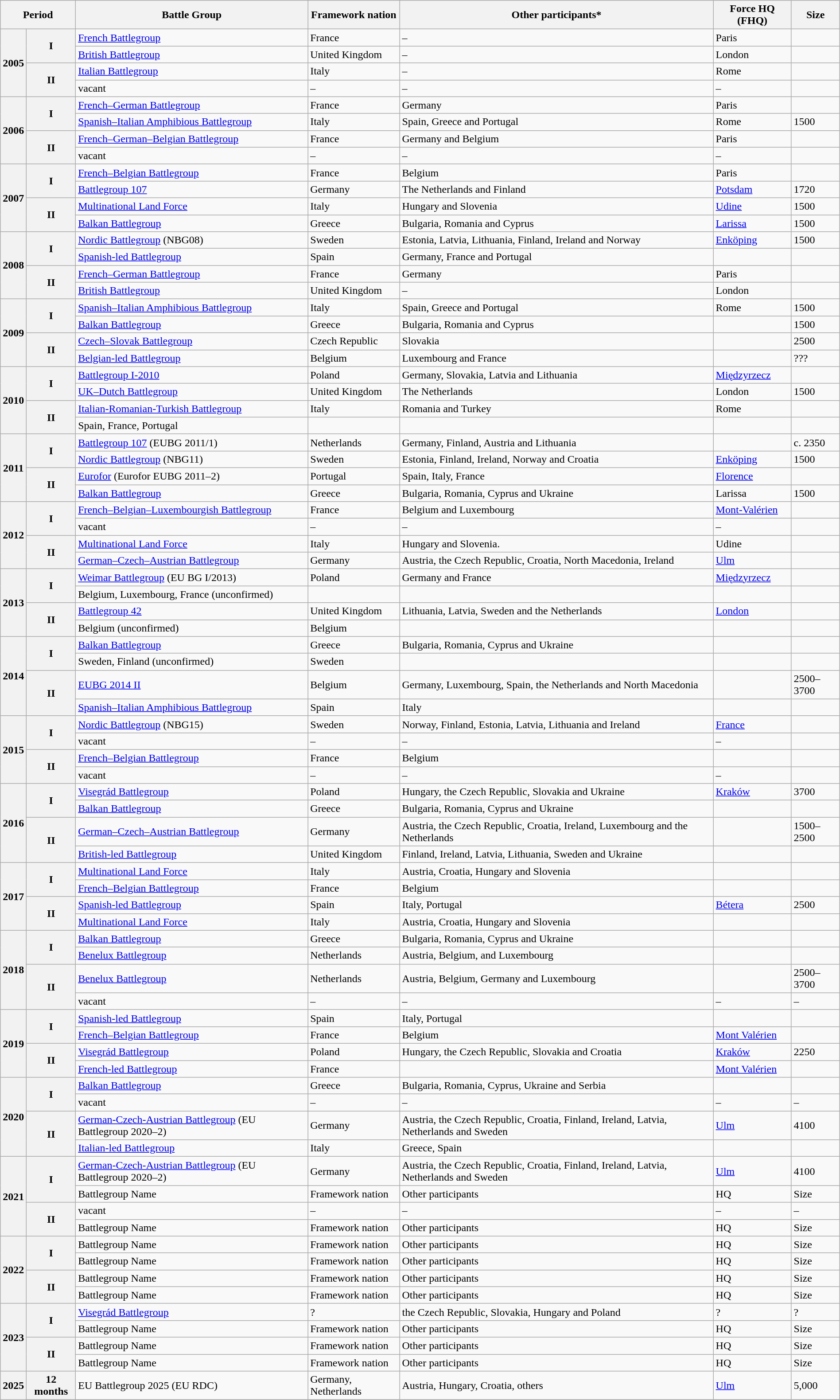<table class="wikitable" style="width:100%;">
<tr>
<th colspan="2">Period</th>
<th>Battle Group</th>
<th>Framework nation</th>
<th>Other participants*</th>
<th>Force HQ (FHQ)</th>
<th>Size</th>
</tr>
<tr>
<th rowspan=4>2005</th>
<th rowspan=2>I</th>
<td> <a href='#'>French Battlegroup</a></td>
<td>France</td>
<td>–</td>
<td>Paris</td>
<td></td>
</tr>
<tr>
<td> <a href='#'>British Battlegroup</a></td>
<td>United Kingdom</td>
<td>–</td>
<td>London</td>
<td></td>
</tr>
<tr>
<th rowspan=2>II</th>
<td> <a href='#'>Italian Battlegroup</a></td>
<td>Italy</td>
<td>–</td>
<td>Rome</td>
<td></td>
</tr>
<tr>
<td>vacant</td>
<td>–</td>
<td>–</td>
<td>–</td>
<td></td>
</tr>
<tr>
<th rowspan=4>2006</th>
<th rowspan=2>I</th>
<td> <a href='#'>French–German Battlegroup</a></td>
<td>France</td>
<td>Germany</td>
<td>Paris</td>
<td></td>
</tr>
<tr>
<td> <a href='#'>Spanish–Italian Amphibious Battlegroup</a></td>
<td>Italy</td>
<td>Spain, Greece and Portugal</td>
<td>Rome</td>
<td>1500</td>
</tr>
<tr>
<th rowspan=2>II</th>
<td> <a href='#'>French–German–Belgian Battlegroup</a></td>
<td>France</td>
<td>Germany and Belgium</td>
<td>Paris</td>
<td></td>
</tr>
<tr>
<td>vacant</td>
<td>–</td>
<td>–</td>
<td>–</td>
<td></td>
</tr>
<tr>
<th rowspan=4>2007</th>
<th rowspan=2>I</th>
<td> <a href='#'>French–Belgian Battlegroup</a></td>
<td>France</td>
<td>Belgium</td>
<td>Paris</td>
<td></td>
</tr>
<tr>
<td> <a href='#'>Battlegroup 107</a></td>
<td>Germany</td>
<td>The Netherlands and Finland</td>
<td><a href='#'>Potsdam</a></td>
<td>1720</td>
</tr>
<tr>
<th rowspan=2>II</th>
<td> <a href='#'>Multinational Land Force</a></td>
<td>Italy</td>
<td>Hungary and Slovenia</td>
<td><a href='#'>Udine</a></td>
<td>1500</td>
</tr>
<tr>
<td> <a href='#'>Balkan Battlegroup</a></td>
<td>Greece</td>
<td>Bulgaria, Romania and Cyprus</td>
<td><a href='#'>Larissa</a></td>
<td>1500</td>
</tr>
<tr>
<th rowspan=4>2008</th>
<th rowspan=2>I</th>
<td> <a href='#'>Nordic Battlegroup</a> (NBG08)</td>
<td>Sweden</td>
<td>Estonia, Latvia, Lithuania, Finland, Ireland and Norway</td>
<td><a href='#'>Enköping</a></td>
<td>1500</td>
</tr>
<tr>
<td> <a href='#'>Spanish-led Battlegroup</a></td>
<td>Spain</td>
<td>Germany, France and Portugal</td>
<td></td>
<td></td>
</tr>
<tr>
<th rowspan=2>II</th>
<td> <a href='#'>French–German Battlegroup</a></td>
<td>France</td>
<td>Germany</td>
<td>Paris</td>
<td></td>
</tr>
<tr>
<td> <a href='#'>British Battlegroup</a></td>
<td>United Kingdom</td>
<td>–</td>
<td>London</td>
<td></td>
</tr>
<tr>
<th rowspan=4>2009</th>
<th rowspan=2>I</th>
<td> <a href='#'>Spanish–Italian Amphibious Battlegroup</a></td>
<td>Italy</td>
<td>Spain, Greece and Portugal</td>
<td>Rome</td>
<td>1500</td>
</tr>
<tr>
<td> <a href='#'>Balkan Battlegroup</a></td>
<td>Greece</td>
<td>Bulgaria, Romania and Cyprus</td>
<td></td>
<td>1500</td>
</tr>
<tr>
<th rowspan=2>II</th>
<td> <a href='#'>Czech–Slovak Battlegroup</a></td>
<td>Czech Republic</td>
<td>Slovakia</td>
<td></td>
<td>2500</td>
</tr>
<tr>
<td> <a href='#'>Belgian-led Battlegroup</a></td>
<td>Belgium</td>
<td>Luxembourg and France</td>
<td></td>
<td>???</td>
</tr>
<tr>
<th rowspan=4>2010</th>
<th rowspan=2>I</th>
<td> <a href='#'>Battlegroup I-2010</a></td>
<td>Poland</td>
<td>Germany, Slovakia, Latvia and Lithuania</td>
<td><a href='#'>Międzyrzecz</a></td>
<td></td>
</tr>
<tr>
<td> <a href='#'>UK–Dutch Battlegroup</a></td>
<td>United Kingdom</td>
<td>The Netherlands</td>
<td>London</td>
<td>1500</td>
</tr>
<tr>
<th rowspan=2>II</th>
<td> <a href='#'>Italian-Romanian-Turkish Battlegroup</a></td>
<td>Italy</td>
<td>Romania and Turkey</td>
<td>Rome</td>
<td></td>
</tr>
<tr>
<td> Spain, France, Portugal</td>
<td></td>
<td></td>
<td></td>
<td></td>
</tr>
<tr>
<th rowspan=4>2011</th>
<th rowspan=2>I</th>
<td> <a href='#'>Battlegroup 107</a> (EUBG 2011/1)</td>
<td>Netherlands</td>
<td>Germany, Finland, Austria and Lithuania</td>
<td></td>
<td>c. 2350</td>
</tr>
<tr>
<td> <a href='#'>Nordic Battlegroup</a> (NBG11)</td>
<td>Sweden</td>
<td>Estonia, Finland, Ireland, Norway and Croatia</td>
<td><a href='#'>Enköping</a></td>
<td>1500</td>
</tr>
<tr>
<th rowspan=2>II</th>
<td> <a href='#'>Eurofor</a> (Eurofor EUBG 2011–2)</td>
<td>Portugal</td>
<td>Spain, Italy, France</td>
<td><a href='#'>Florence</a></td>
<td></td>
</tr>
<tr>
<td> <a href='#'>Balkan Battlegroup</a></td>
<td>Greece</td>
<td>Bulgaria, Romania, Cyprus and Ukraine</td>
<td>Larissa</td>
<td>1500</td>
</tr>
<tr>
<th rowspan=4>2012</th>
<th rowspan=2>I</th>
<td> <a href='#'>French–Belgian–Luxembourgish Battlegroup</a></td>
<td>France</td>
<td>Belgium and Luxembourg</td>
<td><a href='#'>Mont-Valérien</a></td>
<td></td>
</tr>
<tr>
<td>vacant</td>
<td>–</td>
<td>–</td>
<td>–</td>
<td></td>
</tr>
<tr>
<th rowspan=2>II</th>
<td> <a href='#'>Multinational Land Force</a></td>
<td>Italy</td>
<td>Hungary and Slovenia.</td>
<td>Udine</td>
<td></td>
</tr>
<tr>
<td> <a href='#'>German–Czech–Austrian Battlegroup</a></td>
<td>Germany</td>
<td>Austria, the Czech Republic, Croatia, North Macedonia, Ireland</td>
<td><a href='#'>Ulm</a></td>
<td></td>
</tr>
<tr>
<th rowspan=4>2013</th>
<th rowspan=2>I</th>
<td> <a href='#'>Weimar Battlegroup</a> (EU BG I/2013)</td>
<td>Poland</td>
<td>Germany and France</td>
<td><a href='#'>Międzyrzecz</a></td>
<td></td>
</tr>
<tr>
<td> Belgium, Luxembourg, France (unconfirmed)</td>
<td></td>
<td></td>
<td></td>
<td></td>
</tr>
<tr>
<th rowspan=2>II</th>
<td> <a href='#'>Battlegroup 42</a></td>
<td>United Kingdom</td>
<td>Lithuania, Latvia, Sweden and the Netherlands</td>
<td><a href='#'>London</a></td>
<td></td>
</tr>
<tr>
<td> Belgium (unconfirmed)</td>
<td>Belgium</td>
<td></td>
<td></td>
<td></td>
</tr>
<tr>
<th rowspan=4>2014</th>
<th rowspan=2>I</th>
<td> <a href='#'>Balkan Battlegroup</a></td>
<td>Greece</td>
<td>Bulgaria, Romania, Cyprus and Ukraine</td>
<td></td>
<td></td>
</tr>
<tr>
<td> Sweden, Finland (unconfirmed)</td>
<td>Sweden</td>
<td></td>
<td></td>
<td></td>
</tr>
<tr>
<th rowspan=2>II</th>
<td> <a href='#'>EUBG 2014 II</a></td>
<td>Belgium</td>
<td>Germany, Luxembourg, Spain, the Netherlands and North Macedonia</td>
<td></td>
<td>2500–3700</td>
</tr>
<tr>
<td> <a href='#'>Spanish–Italian Amphibious Battlegroup</a></td>
<td>Spain</td>
<td>Italy</td>
<td></td>
<td></td>
</tr>
<tr>
<th rowspan=4>2015</th>
<th rowspan=2>I</th>
<td> <a href='#'>Nordic Battlegroup</a> (NBG15)</td>
<td>Sweden</td>
<td>Norway, Finland, Estonia, Latvia, Lithuania and Ireland</td>
<td><a href='#'>France</a></td>
<td></td>
</tr>
<tr>
<td>vacant</td>
<td>–</td>
<td>–</td>
<td>–</td>
<td></td>
</tr>
<tr>
<th rowspan=2>II</th>
<td> <a href='#'>French–Belgian Battlegroup</a></td>
<td>France</td>
<td>Belgium</td>
<td></td>
<td></td>
</tr>
<tr>
<td>vacant</td>
<td>–</td>
<td>–</td>
<td>–</td>
<td></td>
</tr>
<tr>
<th rowspan=4>2016</th>
<th rowspan=2>I</th>
<td> <a href='#'>Visegrád Battlegroup</a></td>
<td>Poland</td>
<td>Hungary, the Czech Republic, Slovakia and Ukraine</td>
<td><a href='#'>Kraków</a></td>
<td>3700</td>
</tr>
<tr>
<td> <a href='#'>Balkan Battlegroup</a></td>
<td>Greece</td>
<td>Bulgaria, Romania, Cyprus and Ukraine</td>
<td></td>
<td></td>
</tr>
<tr>
<th rowspan=2>II</th>
<td> <a href='#'>German–Czech–Austrian Battlegroup</a></td>
<td>Germany</td>
<td>Austria, the Czech Republic, Croatia, Ireland, Luxembourg and the Netherlands</td>
<td></td>
<td>1500–2500</td>
</tr>
<tr>
<td> <a href='#'>British-led Battlegroup</a></td>
<td>United Kingdom</td>
<td>Finland, Ireland, Latvia, Lithuania, Sweden and Ukraine</td>
<td></td>
<td></td>
</tr>
<tr>
<th rowspan=4>2017</th>
<th rowspan=2>I</th>
<td> <a href='#'>Multinational Land Force</a></td>
<td>Italy</td>
<td>Austria, Croatia, Hungary and Slovenia</td>
<td></td>
<td></td>
</tr>
<tr>
<td> <a href='#'>French–Belgian Battlegroup</a></td>
<td>France</td>
<td>Belgium</td>
<td></td>
<td></td>
</tr>
<tr>
<th rowspan=2>II</th>
<td> <a href='#'>Spanish-led Battlegroup</a></td>
<td>Spain</td>
<td>Italy, Portugal</td>
<td><a href='#'>Bétera</a></td>
<td>2500</td>
</tr>
<tr>
<td> <a href='#'>Multinational Land Force</a></td>
<td>Italy</td>
<td>Austria, Croatia, Hungary and Slovenia</td>
<td></td>
<td></td>
</tr>
<tr>
<th rowspan=4>2018</th>
<th rowspan=2>I</th>
<td> <a href='#'>Balkan Battlegroup</a></td>
<td>Greece</td>
<td>Bulgaria, Romania, Cyprus and Ukraine</td>
<td></td>
<td></td>
</tr>
<tr>
<td> <a href='#'>Benelux Battlegroup</a></td>
<td>Netherlands</td>
<td>Austria, Belgium, and Luxembourg</td>
<td></td>
<td></td>
</tr>
<tr>
<th rowspan=2>II</th>
<td> <a href='#'>Benelux Battlegroup</a></td>
<td>Netherlands</td>
<td>Austria, Belgium, Germany and Luxembourg</td>
<td></td>
<td>2500–3700</td>
</tr>
<tr>
<td>vacant</td>
<td>–</td>
<td>–</td>
<td>–</td>
<td>–</td>
</tr>
<tr>
<th rowspan=4>2019</th>
<th rowspan=2>I</th>
<td> <a href='#'>Spanish-led Battlegroup</a></td>
<td>Spain</td>
<td>Italy, Portugal</td>
<td></td>
<td></td>
</tr>
<tr>
<td> <a href='#'>French–Belgian Battlegroup</a></td>
<td>France</td>
<td>Belgium</td>
<td><a href='#'>Mont Valérien</a></td>
<td></td>
</tr>
<tr>
<th rowspan=2>II</th>
<td> <a href='#'>Visegrád Battlegroup</a></td>
<td>Poland</td>
<td>Hungary, the Czech Republic, Slovakia and Croatia</td>
<td><a href='#'>Kraków</a></td>
<td>2250</td>
</tr>
<tr>
<td> <a href='#'>French-led Battlegroup</a></td>
<td>France</td>
<td></td>
<td><a href='#'>Mont Valérien</a></td>
<td></td>
</tr>
<tr>
<th rowspan=4>2020</th>
<th rowspan=2>I</th>
<td> <a href='#'>Balkan Battlegroup</a></td>
<td>Greece</td>
<td>Bulgaria, Romania, Cyprus, Ukraine and Serbia</td>
<td></td>
<td></td>
</tr>
<tr>
<td>vacant</td>
<td>–</td>
<td>–</td>
<td>–</td>
<td>–</td>
</tr>
<tr>
<th rowspan=2>II</th>
<td> <a href='#'>German-Czech-Austrian Battlegroup</a> (EU Battlegroup 2020–2)</td>
<td>Germany</td>
<td>Austria, the Czech Republic, Croatia, Finland, Ireland, Latvia, Netherlands and Sweden</td>
<td><a href='#'>Ulm</a></td>
<td>4100</td>
</tr>
<tr>
<td> <a href='#'>Italian-led Battlegroup</a></td>
<td>Italy</td>
<td>Greece, Spain</td>
<td></td>
<td></td>
</tr>
<tr>
<th rowspan=4>2021</th>
<th rowspan=2>I</th>
<td> <a href='#'>German-Czech-Austrian Battlegroup</a> (EU Battlegroup 2020–2)</td>
<td>Germany</td>
<td>Austria, the Czech Republic, Croatia, Finland, Ireland, Latvia, Netherlands and Sweden</td>
<td><a href='#'>Ulm</a></td>
<td>4100</td>
</tr>
<tr>
<td> Battlegroup Name</td>
<td>Framework nation</td>
<td>Other participants</td>
<td>HQ</td>
<td>Size</td>
</tr>
<tr>
<th rowspan=2>II</th>
<td>vacant</td>
<td>–</td>
<td>–</td>
<td>–</td>
<td>–</td>
</tr>
<tr>
<td> Battlegroup Name</td>
<td>Framework nation</td>
<td>Other participants</td>
<td>HQ</td>
<td>Size</td>
</tr>
<tr>
<th rowspan=4>2022</th>
<th rowspan=2>I</th>
<td> Battlegroup Name</td>
<td>Framework nation</td>
<td>Other participants</td>
<td>HQ</td>
<td>Size</td>
</tr>
<tr>
<td> Battlegroup Name</td>
<td>Framework nation</td>
<td>Other participants</td>
<td>HQ</td>
<td>Size</td>
</tr>
<tr>
<th rowspan=2>II</th>
<td> Battlegroup Name</td>
<td>Framework nation</td>
<td>Other participants</td>
<td>HQ</td>
<td>Size</td>
</tr>
<tr>
<td> Battlegroup Name</td>
<td>Framework nation</td>
<td>Other participants</td>
<td>HQ</td>
<td>Size</td>
</tr>
<tr>
<th rowspan=4>2023</th>
<th rowspan=2>I</th>
<td> <a href='#'>Visegrád Battlegroup</a></td>
<td>?</td>
<td>the Czech Republic, Slovakia, Hungary and Poland</td>
<td>?</td>
<td>?</td>
</tr>
<tr>
<td> Battlegroup Name</td>
<td>Framework nation</td>
<td>Other participants</td>
<td>HQ</td>
<td>Size</td>
</tr>
<tr>
<th rowspan=2>II</th>
<td> Battlegroup Name</td>
<td>Framework nation</td>
<td>Other participants</td>
<td>HQ</td>
<td>Size</td>
</tr>
<tr>
<td> Battlegroup Name</td>
<td>Framework nation</td>
<td>Other participants</td>
<td>HQ</td>
<td>Size</td>
</tr>
<tr>
<th rowspan=4>2025</th>
<th>12 months</th>
<td> EU Battlegroup 2025 (EU RDC)</td>
<td>Germany, Netherlands</td>
<td>Austria, Hungary, Croatia, others</td>
<td><a href='#'>Ulm</a></td>
<td>5,000</td>
</tr>
<tr>
</tr>
</table>
